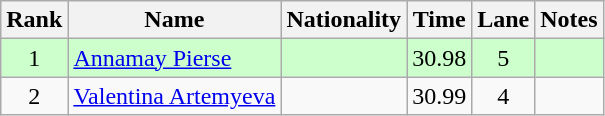<table class="wikitable sortable" style="text-align:center">
<tr>
<th>Rank</th>
<th>Name</th>
<th>Nationality</th>
<th>Time</th>
<th>Lane</th>
<th>Notes</th>
</tr>
<tr bgcolor=ccffcc>
<td>1</td>
<td align=left><a href='#'>Annamay Pierse</a></td>
<td align=left></td>
<td>30.98</td>
<td>5</td>
<td></td>
</tr>
<tr>
<td>2</td>
<td align=left><a href='#'>Valentina Artemyeva</a></td>
<td align=left></td>
<td>30.99</td>
<td>4</td>
<td></td>
</tr>
</table>
